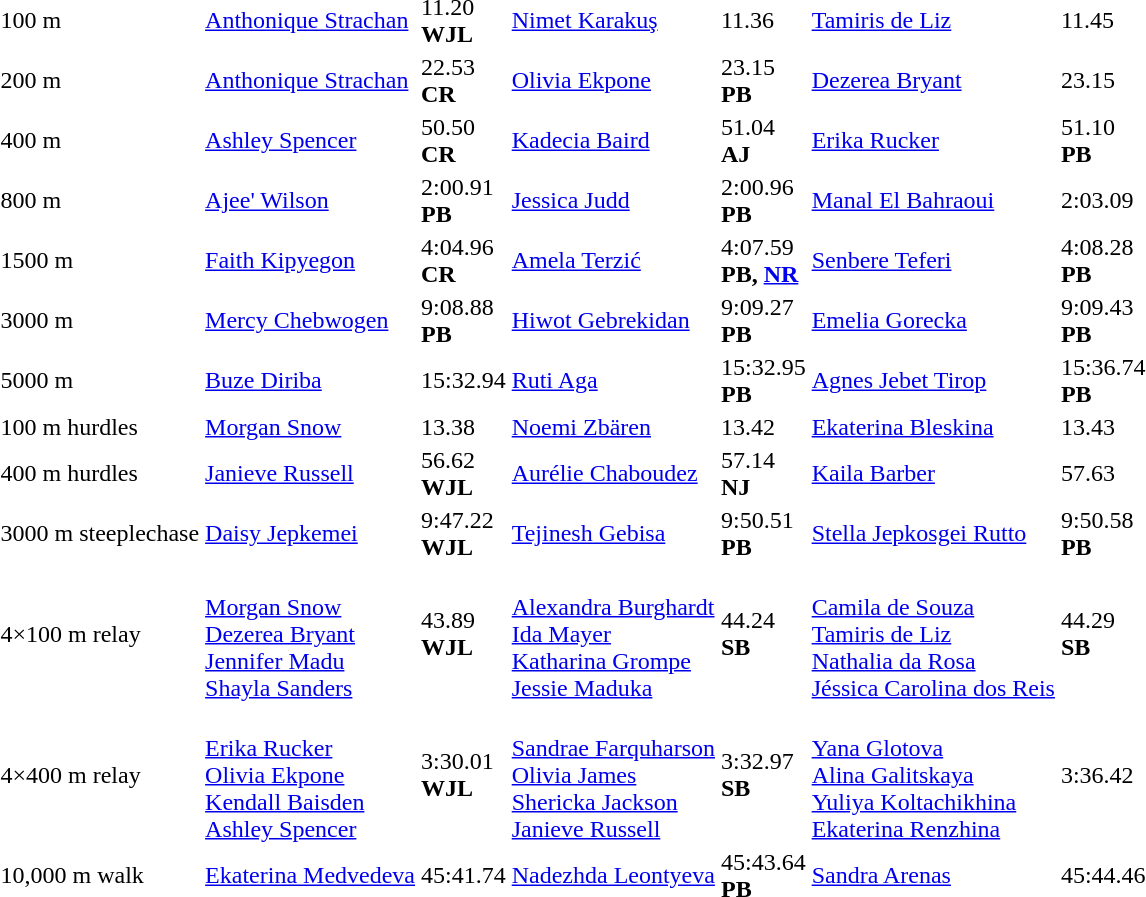<table>
<tr>
<td>100 m<br></td>
<td><a href='#'>Anthonique Strachan</a><br><em></em></td>
<td>11.20 <br><strong>WJL</strong></td>
<td><a href='#'>Nimet Karakuş</a><br><em></em></td>
<td>11.36</td>
<td><a href='#'>Tamiris de Liz</a><br><em></em></td>
<td>11.45</td>
</tr>
<tr>
<td>200 m<br></td>
<td><a href='#'>Anthonique Strachan</a><br><em></em></td>
<td>22.53  <br><strong>CR</strong></td>
<td><a href='#'>Olivia Ekpone</a><br><em></em></td>
<td>23.15 <br><strong>PB</strong></td>
<td><a href='#'>Dezerea Bryant</a><br><em></em></td>
<td>23.15</td>
</tr>
<tr>
<td>400 m<br></td>
<td><a href='#'>Ashley Spencer</a><br><em></em></td>
<td>50.50 <br><strong>CR</strong></td>
<td><a href='#'>Kadecia Baird</a><br><em></em></td>
<td>51.04 <br><strong>AJ</strong></td>
<td><a href='#'>Erika Rucker</a><br><em></em></td>
<td>51.10 <br><strong>PB</strong></td>
</tr>
<tr>
<td>800 m<br></td>
<td><a href='#'>Ajee' Wilson</a><br><em></em></td>
<td>2:00.91 <br><strong>PB</strong></td>
<td><a href='#'>Jessica Judd</a><br><em></em></td>
<td>2:00.96 <br><strong>PB</strong></td>
<td><a href='#'>Manal El Bahraoui</a><br><em></em></td>
<td>2:03.09</td>
</tr>
<tr>
<td>1500 m<br></td>
<td><a href='#'>Faith Kipyegon</a><br><em></em></td>
<td>4:04.96 <br><strong>CR</strong></td>
<td><a href='#'>Amela Terzić</a><br><em></em></td>
<td>4:07.59 <br><strong>PB, <a href='#'>NR</a></strong></td>
<td><a href='#'>Senbere Teferi</a><br><em></em></td>
<td>4:08.28 <br><strong>PB</strong></td>
</tr>
<tr>
<td>3000 m<br></td>
<td><a href='#'>Mercy Chebwogen</a><br><em></em></td>
<td>9:08.88 <br><strong>PB</strong></td>
<td><a href='#'>Hiwot Gebrekidan</a><br><em></em></td>
<td>9:09.27 <br><strong>PB</strong></td>
<td><a href='#'>Emelia Gorecka</a><br><em></em></td>
<td>9:09.43 <br><strong>PB</strong></td>
</tr>
<tr>
<td>5000 m<br></td>
<td><a href='#'>Buze Diriba</a><br><em></em></td>
<td>15:32.94</td>
<td><a href='#'>Ruti Aga</a><br><em></em></td>
<td>15:32.95 <br><strong>PB</strong></td>
<td><a href='#'>Agnes Jebet Tirop</a><br><em></em></td>
<td>15:36.74 <br><strong>PB</strong></td>
</tr>
<tr>
<td>100 m hurdles<br></td>
<td><a href='#'>Morgan Snow</a><br><em></em></td>
<td>13.38</td>
<td><a href='#'>Noemi Zbären</a><br><em></em></td>
<td>13.42</td>
<td><a href='#'>Ekaterina Bleskina</a><br><em></em></td>
<td>13.43</td>
</tr>
<tr>
<td>400 m hurdles<br></td>
<td><a href='#'>Janieve Russell</a><br><em></em></td>
<td>56.62 <br><strong>WJL</strong></td>
<td><a href='#'>Aurélie Chaboudez</a><br><em></em></td>
<td>57.14 <br><strong>NJ</strong></td>
<td><a href='#'>Kaila Barber</a><br><em></em></td>
<td>57.63</td>
</tr>
<tr>
<td>3000 m steeplechase<br></td>
<td><a href='#'>Daisy Jepkemei</a><br><em></em></td>
<td>9:47.22 <br><strong>WJL</strong></td>
<td><a href='#'>Tejinesh Gebisa</a><br><em></em></td>
<td>9:50.51 <br><strong>PB</strong></td>
<td><a href='#'>Stella Jepkosgei Rutto</a><br><em></em></td>
<td>9:50.58	<br><strong>PB</strong></td>
</tr>
<tr>
<td>4×100 m relay<br></td>
<td><em></em><br><a href='#'>Morgan Snow</a><br><a href='#'>Dezerea Bryant</a><br><a href='#'>Jennifer Madu</a><br><a href='#'>Shayla Sanders</a></td>
<td>43.89 <br><strong>WJL</strong></td>
<td valign=top><em></em><br><a href='#'>Alexandra Burghardt</a><br><a href='#'>Ida Mayer</a><br><a href='#'>Katharina Grompe</a><br><a href='#'>Jessie Maduka</a></td>
<td>44.24 <br> <strong>SB</strong></td>
<td valign=top><br><a href='#'>Camila de Souza</a><br><a href='#'>Tamiris de Liz</a><br><a href='#'>Nathalia da Rosa</a><br><a href='#'>Jéssica Carolina dos Reis</a></td>
<td>44.29 <br><strong>SB</strong></td>
</tr>
<tr>
<td>4×400 m relay<br></td>
<td><em></em><br><a href='#'>Erika Rucker</a><br><a href='#'>Olivia Ekpone</a><br><a href='#'>Kendall Baisden</a><br><a href='#'>Ashley Spencer</a></td>
<td>3:30.01 <br><strong>WJL</strong></td>
<td valign=top><em></em><br><a href='#'>Sandrae Farquharson</a><br><a href='#'>Olivia James</a><br><a href='#'>Shericka Jackson</a><br><a href='#'>Janieve Russell</a></td>
<td>3:32.97 <br> <strong>SB</strong></td>
<td valign=top><br><a href='#'>Yana Glotova</a><br><a href='#'>Alina Galitskaya</a><br><a href='#'>Yuliya Koltachikhina</a><br><a href='#'>Ekaterina Renzhina</a></td>
<td>3:36.42</td>
</tr>
<tr>
<td>10,000 m walk<br></td>
<td><a href='#'>Ekaterina Medvedeva</a><br><em></em></td>
<td>45:41.74</td>
<td><a href='#'>Nadezhda Leontyeva</a><br><em></em></td>
<td>45:43.64 <br><strong>PB</strong></td>
<td><a href='#'>Sandra Arenas</a><br><em></em></td>
<td>45:44.46</td>
</tr>
</table>
